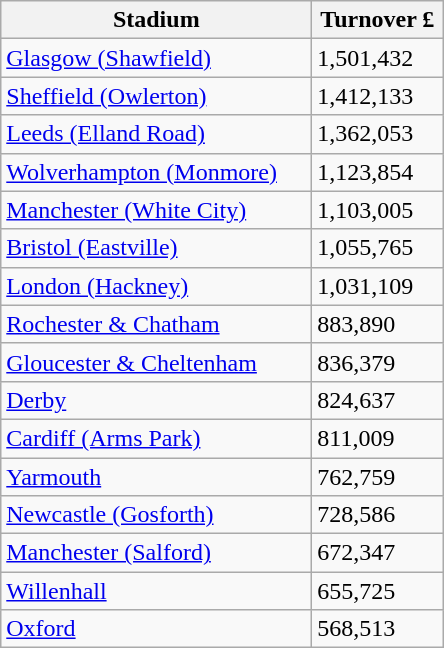<table class="wikitable">
<tr>
<th width=200>Stadium</th>
<th width=80>Turnover £</th>
</tr>
<tr>
<td><a href='#'>Glasgow (Shawfield)</a></td>
<td>1,501,432</td>
</tr>
<tr>
<td><a href='#'>Sheffield (Owlerton)</a></td>
<td>1,412,133</td>
</tr>
<tr>
<td><a href='#'>Leeds (Elland Road)</a></td>
<td>1,362,053</td>
</tr>
<tr>
<td><a href='#'>Wolverhampton (Monmore)</a></td>
<td>1,123,854</td>
</tr>
<tr>
<td><a href='#'>Manchester (White City)</a></td>
<td>1,103,005</td>
</tr>
<tr>
<td><a href='#'>Bristol (Eastville)</a></td>
<td>1,055,765</td>
</tr>
<tr>
<td><a href='#'>London (Hackney)</a></td>
<td>1,031,109</td>
</tr>
<tr>
<td><a href='#'>Rochester & Chatham</a></td>
<td>883,890</td>
</tr>
<tr>
<td><a href='#'>Gloucester & Cheltenham</a></td>
<td>836,379</td>
</tr>
<tr>
<td><a href='#'>Derby</a></td>
<td>824,637</td>
</tr>
<tr>
<td><a href='#'>Cardiff (Arms Park)</a></td>
<td>811,009</td>
</tr>
<tr>
<td><a href='#'>Yarmouth</a></td>
<td>762,759</td>
</tr>
<tr>
<td><a href='#'>Newcastle (Gosforth)</a></td>
<td>728,586</td>
</tr>
<tr>
<td><a href='#'>Manchester (Salford)</a></td>
<td>672,347</td>
</tr>
<tr>
<td><a href='#'>Willenhall</a></td>
<td>655,725</td>
</tr>
<tr>
<td><a href='#'>Oxford</a></td>
<td>568,513</td>
</tr>
</table>
